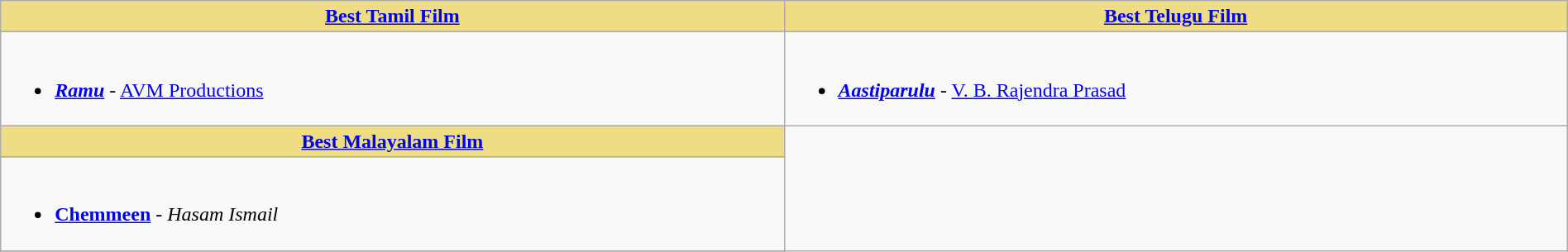<table class="wikitable" width=100% |>
<tr>
<th !  style="background:#eedd82; text-align:center; width:50%;"><a href='#'>Best Tamil Film</a></th>
<th !  style="background:#eedd82; text-align:center; width:50%;"><a href='#'>Best Telugu Film</a></th>
</tr>
<tr>
<td valign="top"><br><ul><li><strong><em><a href='#'>Ramu</a></em></strong> - <a href='#'>AVM Productions</a></li></ul></td>
<td valign="top"><br><ul><li><strong><em><a href='#'>Aastiparulu</a></em></strong> - <a href='#'>V. B. Rajendra Prasad</a></li></ul></td>
</tr>
<tr>
<th !  style="background:#eedd82; text-align:center; width:50%;"><a href='#'>Best Malayalam Film</a></th>
</tr>
<tr>
<td valign="top"><br><ul><li><strong><a href='#'>Chemmeen</a></strong> - <em>Hasam Ismail</em></li></ul></td>
</tr>
<tr>
</tr>
</table>
